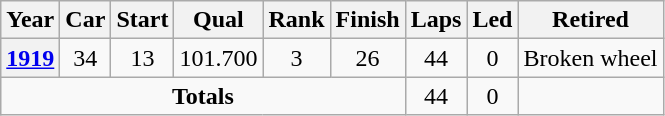<table class="wikitable" style="text-align:center">
<tr>
<th>Year</th>
<th>Car</th>
<th>Start</th>
<th>Qual</th>
<th>Rank</th>
<th>Finish</th>
<th>Laps</th>
<th>Led</th>
<th>Retired</th>
</tr>
<tr>
<th><a href='#'>1919</a></th>
<td>34</td>
<td>13</td>
<td>101.700</td>
<td>3</td>
<td>26</td>
<td>44</td>
<td>0</td>
<td>Broken wheel</td>
</tr>
<tr>
<td colspan=6><strong>Totals</strong></td>
<td>44</td>
<td>0</td>
<td></td>
</tr>
</table>
